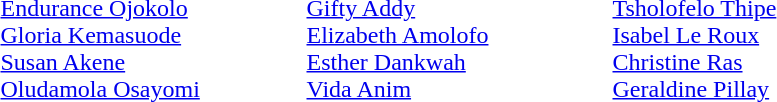<table>
<tr>
<td width=200 valign=top><em></em><br><a href='#'>Endurance Ojokolo</a><br><a href='#'>Gloria Kemasuode</a><br><a href='#'>Susan Akene</a><br><a href='#'>Oludamola Osayomi</a></td>
<td width=200 valign=top><em></em><br><a href='#'>Gifty Addy</a><br><a href='#'>Elizabeth Amolofo</a><br><a href='#'>Esther Dankwah</a><br><a href='#'>Vida Anim</a></td>
<td width=200 valign=top><em></em><br><a href='#'>Tsholofelo Thipe</a><br><a href='#'>Isabel Le Roux</a><br><a href='#'>Christine Ras</a><br><a href='#'>Geraldine Pillay</a></td>
</tr>
</table>
